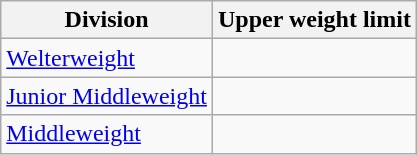<table class="wikitable">
<tr>
<th>Division</th>
<th>Upper weight limit</th>
</tr>
<tr>
<td><a href='#'>Welterweight</a></td>
<td></td>
</tr>
<tr>
<td><a href='#'>Junior Middleweight</a></td>
<td></td>
</tr>
<tr>
<td><a href='#'>Middleweight</a></td>
<td></td>
</tr>
</table>
